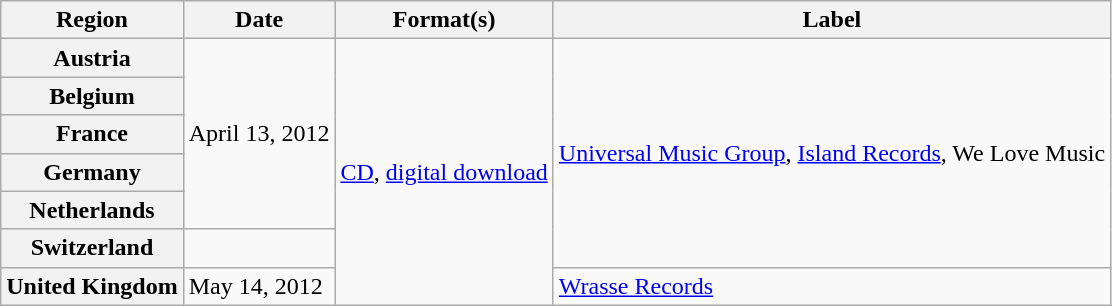<table class="wikitable plainrowheaders">
<tr>
<th scope="col">Region</th>
<th scope="col">Date</th>
<th scope="col">Format(s)</th>
<th scope="col">Label</th>
</tr>
<tr>
<th scope="row">Austria</th>
<td rowspan="5">April 13, 2012</td>
<td rowspan="7"><a href='#'>CD</a>, <a href='#'>digital download</a></td>
<td rowspan="6"><a href='#'>Universal Music Group</a>, <a href='#'>Island Records</a>, We Love Music</td>
</tr>
<tr>
<th scope="row">Belgium</th>
</tr>
<tr>
<th scope="row">France</th>
</tr>
<tr>
<th scope="row">Germany</th>
</tr>
<tr>
<th scope="row">Netherlands</th>
</tr>
<tr>
<th scope="row">Switzerland</th>
</tr>
<tr>
<th scope="row">United Kingdom</th>
<td>May 14, 2012</td>
<td><a href='#'>Wrasse Records</a></td>
</tr>
</table>
